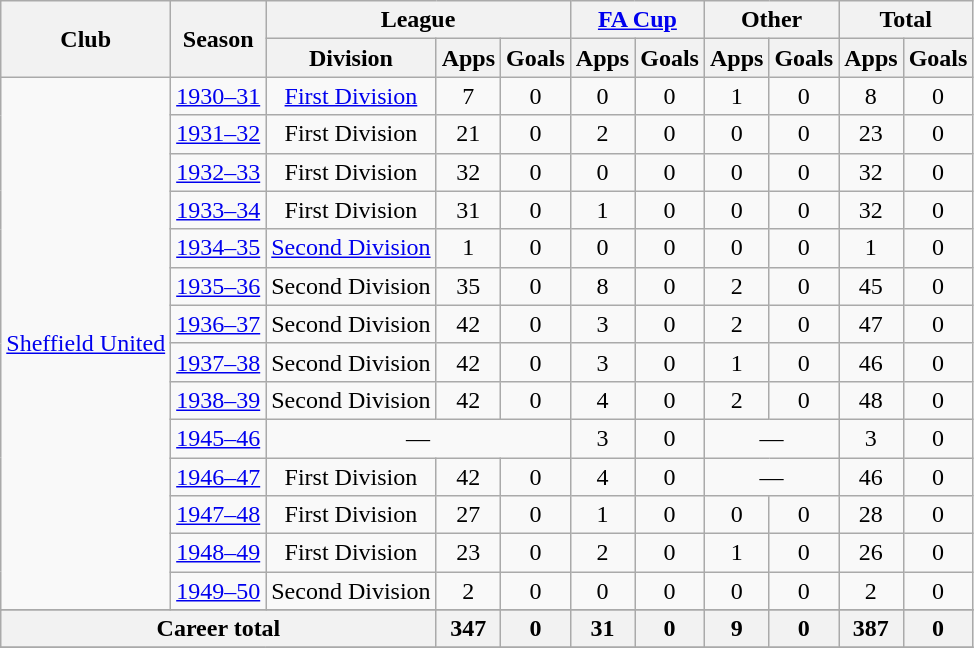<table class=wikitable style=text-align:center>
<tr>
<th rowspan="2">Club</th>
<th rowspan="2">Season</th>
<th colspan="3">League</th>
<th colspan="2"><a href='#'>FA Cup</a></th>
<th colspan="2">Other</th>
<th colspan="2">Total</th>
</tr>
<tr>
<th>Division</th>
<th>Apps</th>
<th>Goals</th>
<th>Apps</th>
<th>Goals</th>
<th>Apps</th>
<th>Goals</th>
<th>Apps</th>
<th>Goals</th>
</tr>
<tr>
<td rowspan="14"><a href='#'>Sheffield United</a></td>
<td><a href='#'>1930–31</a></td>
<td><a href='#'>First Division</a></td>
<td>7</td>
<td>0</td>
<td>0</td>
<td>0</td>
<td>1</td>
<td>0</td>
<td>8</td>
<td>0</td>
</tr>
<tr>
<td><a href='#'>1931–32</a></td>
<td>First Division</td>
<td>21</td>
<td>0</td>
<td>2</td>
<td>0</td>
<td>0</td>
<td>0</td>
<td>23</td>
<td>0</td>
</tr>
<tr>
<td><a href='#'>1932–33</a></td>
<td>First Division</td>
<td>32</td>
<td>0</td>
<td>0</td>
<td>0</td>
<td>0</td>
<td>0</td>
<td>32</td>
<td>0</td>
</tr>
<tr>
<td><a href='#'>1933–34</a></td>
<td>First Division</td>
<td>31</td>
<td>0</td>
<td>1</td>
<td>0</td>
<td>0</td>
<td>0</td>
<td>32</td>
<td>0</td>
</tr>
<tr>
<td><a href='#'>1934–35</a></td>
<td><a href='#'>Second Division</a></td>
<td>1</td>
<td>0</td>
<td>0</td>
<td>0</td>
<td>0</td>
<td>0</td>
<td>1</td>
<td>0</td>
</tr>
<tr>
<td><a href='#'>1935–36</a></td>
<td>Second Division</td>
<td>35</td>
<td>0</td>
<td>8</td>
<td>0</td>
<td>2</td>
<td>0</td>
<td>45</td>
<td>0</td>
</tr>
<tr>
<td><a href='#'>1936–37</a></td>
<td>Second Division</td>
<td>42</td>
<td>0</td>
<td>3</td>
<td>0</td>
<td>2</td>
<td>0</td>
<td>47</td>
<td>0</td>
</tr>
<tr>
<td><a href='#'>1937–38</a></td>
<td>Second Division</td>
<td>42</td>
<td>0</td>
<td>3</td>
<td>0</td>
<td>1</td>
<td>0</td>
<td>46</td>
<td>0</td>
</tr>
<tr>
<td><a href='#'>1938–39</a></td>
<td>Second Division</td>
<td>42</td>
<td>0</td>
<td>4</td>
<td>0</td>
<td>2</td>
<td>0</td>
<td>48</td>
<td>0</td>
</tr>
<tr>
<td><a href='#'>1945–46</a></td>
<td colspan="3">—</td>
<td>3</td>
<td>0</td>
<td colspan="2">—</td>
<td>3</td>
<td>0</td>
</tr>
<tr>
<td><a href='#'>1946–47</a></td>
<td>First Division</td>
<td>42</td>
<td>0</td>
<td>4</td>
<td>0</td>
<td colspan="2">—</td>
<td>46</td>
<td>0</td>
</tr>
<tr>
<td><a href='#'>1947–48</a></td>
<td>First Division</td>
<td>27</td>
<td>0</td>
<td>1</td>
<td>0</td>
<td>0</td>
<td>0</td>
<td>28</td>
<td>0</td>
</tr>
<tr>
<td><a href='#'>1948–49</a></td>
<td>First Division</td>
<td>23</td>
<td>0</td>
<td>2</td>
<td>0</td>
<td>1</td>
<td>0</td>
<td>26</td>
<td>0</td>
</tr>
<tr>
<td><a href='#'>1949–50</a></td>
<td>Second Division</td>
<td>2</td>
<td>0</td>
<td>0</td>
<td>0</td>
<td>0</td>
<td>0</td>
<td>2</td>
<td>0</td>
</tr>
<tr>
</tr>
<tr>
<th colspan="3">Career total</th>
<th>347</th>
<th>0</th>
<th>31</th>
<th>0</th>
<th>9</th>
<th>0</th>
<th>387</th>
<th>0</th>
</tr>
<tr>
</tr>
</table>
